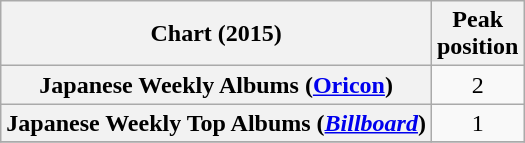<table class="wikitable plainrowheaders" style="text-align:center;">
<tr>
<th>Chart (2015)</th>
<th>Peak<br>position</th>
</tr>
<tr>
<th scope="row">Japanese Weekly Albums (<a href='#'>Oricon</a>)</th>
<td>2</td>
</tr>
<tr>
<th scope="row">Japanese Weekly Top Albums (<em><a href='#'>Billboard</a></em>)</th>
<td>1</td>
</tr>
<tr>
</tr>
</table>
